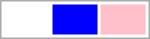<table style=" width: 100px; border: 1px solid #aaaaaa">
<tr>
<td style="background-color:white"> </td>
<td style="background-color:blue"> </td>
<td style="background-color:pink"> </td>
</tr>
</table>
